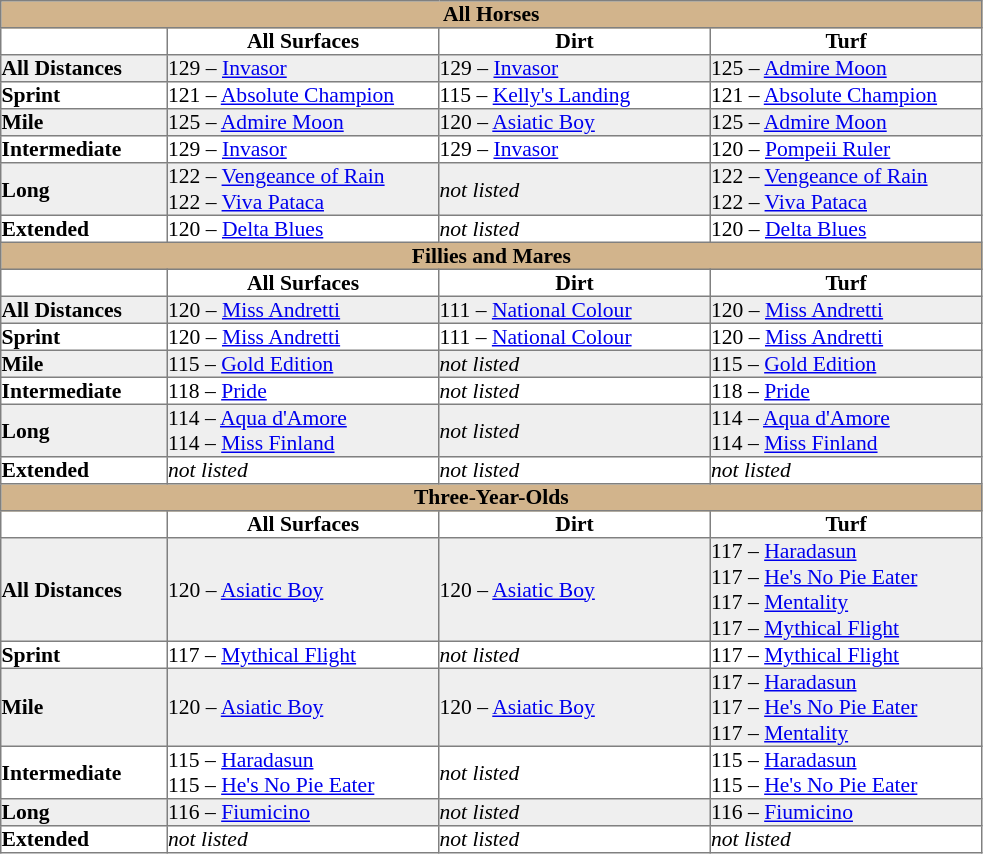<table border="1" cellpadding="0" style="border-collapse: collapse; font-size:90%">
<tr align="center">
<td bgcolor="#D2B48C" colspan="4"><strong>All Horses</strong></td>
</tr>
<tr>
<th width="110px"></th>
<th width="180px">All Surfaces</th>
<th width="180px">Dirt</th>
<th width="180px">Turf</th>
</tr>
<tr bgcolor="#EFEFEF">
<td><strong>All Distances</strong></td>
<td>129 – <a href='#'>Invasor</a></td>
<td>129 – <a href='#'>Invasor</a></td>
<td>125 – <a href='#'>Admire Moon</a></td>
</tr>
<tr>
<td><strong>Sprint</strong></td>
<td>121 – <a href='#'>Absolute Champion</a></td>
<td>115 – <a href='#'>Kelly's Landing</a></td>
<td>121 – <a href='#'>Absolute Champion</a></td>
</tr>
<tr bgcolor="#EFEFEF">
<td><strong>Mile</strong></td>
<td>125 – <a href='#'>Admire Moon</a></td>
<td>120 – <a href='#'>Asiatic Boy</a></td>
<td>125 – <a href='#'>Admire Moon</a></td>
</tr>
<tr>
<td><strong>Intermediate</strong></td>
<td>129 – <a href='#'>Invasor</a></td>
<td>129 – <a href='#'>Invasor</a></td>
<td>120 – <a href='#'>Pompeii Ruler</a></td>
</tr>
<tr bgcolor="#EFEFEF">
<td><strong>Long</strong></td>
<td>122 – <a href='#'>Vengeance of Rain</a> <br> 122 – <a href='#'>Viva Pataca</a></td>
<td><em>not listed</em></td>
<td>122 – <a href='#'>Vengeance of Rain</a> <br> 122 – <a href='#'>Viva Pataca</a></td>
</tr>
<tr>
<td><strong>Extended</strong></td>
<td>120 – <a href='#'>Delta Blues</a></td>
<td><em>not listed</em></td>
<td>120 – <a href='#'>Delta Blues</a></td>
</tr>
<tr align="center">
<td bgcolor="#D2B48C" colspan="4"><strong>Fillies and Mares</strong></td>
</tr>
<tr>
<th></th>
<th>All Surfaces</th>
<th>Dirt</th>
<th>Turf</th>
</tr>
<tr bgcolor="#EFEFEF">
<td><strong>All Distances</strong></td>
<td>120 – <a href='#'>Miss Andretti</a></td>
<td>111 – <a href='#'>National Colour</a></td>
<td>120 – <a href='#'>Miss Andretti</a></td>
</tr>
<tr>
<td><strong>Sprint</strong></td>
<td>120 – <a href='#'>Miss Andretti</a></td>
<td>111 – <a href='#'>National Colour</a></td>
<td>120 – <a href='#'>Miss Andretti</a></td>
</tr>
<tr bgcolor="#EFEFEF">
<td><strong>Mile</strong></td>
<td>115 – <a href='#'>Gold Edition</a></td>
<td><em>not listed</em></td>
<td>115 – <a href='#'>Gold Edition</a></td>
</tr>
<tr>
<td><strong>Intermediate</strong></td>
<td>118 – <a href='#'>Pride</a></td>
<td><em>not listed</em></td>
<td>118 – <a href='#'>Pride</a></td>
</tr>
<tr bgcolor="#EFEFEF">
<td><strong>Long</strong></td>
<td>114 – <a href='#'>Aqua d'Amore</a> <br> 114 – <a href='#'>Miss Finland</a></td>
<td><em>not listed</em></td>
<td>114 – <a href='#'>Aqua d'Amore</a> <br> 114 – <a href='#'>Miss Finland</a></td>
</tr>
<tr>
<td><strong>Extended</strong></td>
<td><em>not listed</em></td>
<td><em>not listed</em></td>
<td><em>not listed</em></td>
</tr>
<tr align="center">
<td bgcolor="#D2B48C" colspan="4"><strong>Three-Year-Olds</strong></td>
</tr>
<tr>
<th></th>
<th>All Surfaces</th>
<th>Dirt</th>
<th>Turf</th>
</tr>
<tr bgcolor="#EFEFEF">
<td><strong>All Distances</strong></td>
<td>120 – <a href='#'>Asiatic Boy</a></td>
<td>120 – <a href='#'>Asiatic Boy</a></td>
<td>117 – <a href='#'>Haradasun</a> <br> 117 – <a href='#'>He's No Pie Eater</a> <br> 117 – <a href='#'>Mentality</a> <br> 117 – <a href='#'>Mythical Flight</a></td>
</tr>
<tr>
<td><strong>Sprint</strong></td>
<td>117 – <a href='#'>Mythical Flight</a></td>
<td><em>not listed</em></td>
<td>117 – <a href='#'>Mythical Flight</a></td>
</tr>
<tr bgcolor="#EFEFEF">
<td><strong>Mile</strong></td>
<td>120 – <a href='#'>Asiatic Boy</a></td>
<td>120 – <a href='#'>Asiatic Boy</a></td>
<td>117 – <a href='#'>Haradasun</a> <br> 117 – <a href='#'>He's No Pie Eater</a> <br> 117 – <a href='#'>Mentality</a></td>
</tr>
<tr>
<td><strong>Intermediate</strong></td>
<td>115 – <a href='#'>Haradasun</a> <br> 115 – <a href='#'>He's No Pie Eater</a></td>
<td><em>not listed</em></td>
<td>115 – <a href='#'>Haradasun</a> <br> 115 – <a href='#'>He's No Pie Eater</a></td>
</tr>
<tr bgcolor="#EFEFEF">
<td><strong>Long</strong></td>
<td>116 – <a href='#'>Fiumicino</a></td>
<td><em>not listed</em></td>
<td>116 – <a href='#'>Fiumicino</a></td>
</tr>
<tr>
<td><strong>Extended</strong></td>
<td><em>not listed</em></td>
<td><em>not listed</em></td>
<td><em>not listed</em></td>
</tr>
</table>
